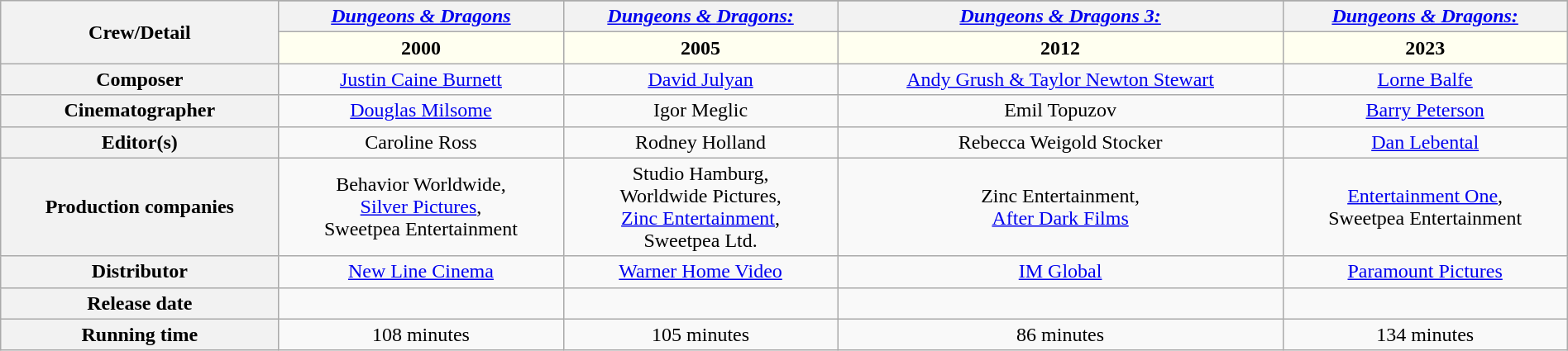<table class="wikitable" style="text-align:center; width:100%">
<tr>
<th rowspan="3">Crew/Detail</th>
</tr>
<tr>
<th><em><a href='#'>Dungeons & Dragons</a></em></th>
<th><em><a href='#'>Dungeons & Dragons: <br> </a></em></th>
<th><em><a href='#'>Dungeons & Dragons 3: <br></a></em></th>
<th><em><a href='#'>Dungeons & Dragons: <br></a></em></th>
</tr>
<tr>
<th style="background-color:ivory;">2000</th>
<th style="background-color:ivory;">2005</th>
<th style="background-color:ivory;">2012</th>
<th style="background-color:ivory;">2023</th>
</tr>
<tr>
<th>Composer</th>
<td align="center"><a href='#'>Justin Caine Burnett</a></td>
<td align="center"><a href='#'>David Julyan</a></td>
<td align="center"><a href='#'>Andy Grush & Taylor Newton Stewart</a></td>
<td align="center"><a href='#'>Lorne Balfe</a></td>
</tr>
<tr>
<th>Cinematographer</th>
<td align="center"><a href='#'>Douglas Milsome</a></td>
<td align="center">Igor Meglic</td>
<td align="center">Emil Topuzov</td>
<td align="center"><a href='#'>Barry Peterson</a></td>
</tr>
<tr>
<th>Editor(s)</th>
<td align="center">Caroline Ross</td>
<td align="center">Rodney Holland</td>
<td align="center">Rebecca Weigold Stocker</td>
<td align="center"><a href='#'>Dan Lebental</a></td>
</tr>
<tr>
<th>Production companies</th>
<td align="center">Behavior Worldwide, <br><a href='#'>Silver Pictures</a>, <br>Sweetpea Entertainment</td>
<td>Studio Hamburg, <br>Worldwide Pictures, <br><a href='#'>Zinc Entertainment</a>, <br>Sweetpea Ltd.</td>
<td align="center">Zinc Entertainment, <br><a href='#'>After Dark Films</a></td>
<td align="center"><a href='#'>Entertainment One</a>, <br>Sweetpea Entertainment</td>
</tr>
<tr>
<th>Distributor</th>
<td align="center"><a href='#'>New Line Cinema</a></td>
<td><a href='#'>Warner Home Video</a></td>
<td align="center"><a href='#'>IM Global</a></td>
<td align="center"><a href='#'>Paramount Pictures</a></td>
</tr>
<tr>
<th>Release date</th>
<td align="center"></td>
<td align="center"></td>
<td align="center"></td>
<td align="center"></td>
</tr>
<tr>
<th>Running time</th>
<td align="center">108 minutes</td>
<td align="center">105 minutes</td>
<td align="center">86 minutes</td>
<td align="center">134 minutes</td>
</tr>
</table>
